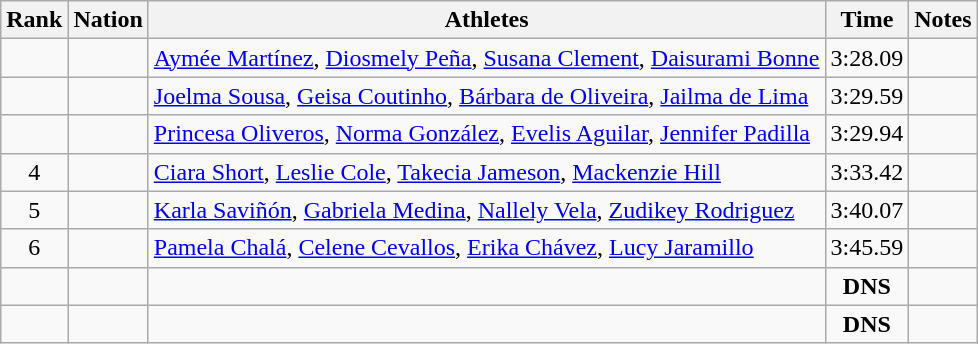<table class="wikitable sortable" style="text-align:center">
<tr>
<th>Rank</th>
<th>Nation</th>
<th>Athletes</th>
<th>Time</th>
<th>Notes</th>
</tr>
<tr>
<td></td>
<td align=left></td>
<td align=left><a href='#'>Aymée Martínez</a>, <a href='#'>Diosmely Peña</a>, <a href='#'>Susana Clement</a>, <a href='#'>Daisurami Bonne</a></td>
<td>3:28.09</td>
<td></td>
</tr>
<tr>
<td></td>
<td align=left></td>
<td align=left><a href='#'>Joelma Sousa</a>, <a href='#'>Geisa Coutinho</a>, <a href='#'>Bárbara de Oliveira</a>, <a href='#'>Jailma de Lima</a></td>
<td>3:29.59</td>
<td></td>
</tr>
<tr>
<td></td>
<td align=left></td>
<td align=left><a href='#'>Princesa Oliveros</a>, <a href='#'>Norma González</a>, <a href='#'>Evelis Aguilar</a>, <a href='#'>Jennifer Padilla</a></td>
<td>3:29.94</td>
<td><strong></strong></td>
</tr>
<tr>
<td>4</td>
<td align=left></td>
<td align=left><a href='#'>Ciara Short</a>, <a href='#'>Leslie Cole</a>, <a href='#'>Takecia Jameson</a>, <a href='#'>Mackenzie Hill</a></td>
<td>3:33.42</td>
<td></td>
</tr>
<tr>
<td>5</td>
<td align=left></td>
<td align=left><a href='#'>Karla Saviñón</a>, <a href='#'>Gabriela Medina</a>, <a href='#'>Nallely Vela</a>, <a href='#'>Zudikey Rodriguez</a></td>
<td>3:40.07</td>
<td></td>
</tr>
<tr>
<td>6</td>
<td align=left></td>
<td align=left><a href='#'>Pamela Chalá</a>, <a href='#'>Celene Cevallos</a>, <a href='#'>Erika Chávez</a>, <a href='#'>Lucy Jaramillo</a></td>
<td>3:45.59</td>
<td></td>
</tr>
<tr>
<td></td>
<td align=left></td>
<td align=left></td>
<td><strong>DNS</strong></td>
<td></td>
</tr>
<tr>
<td></td>
<td align=left></td>
<td align=left></td>
<td><strong>DNS</strong></td>
<td></td>
</tr>
</table>
